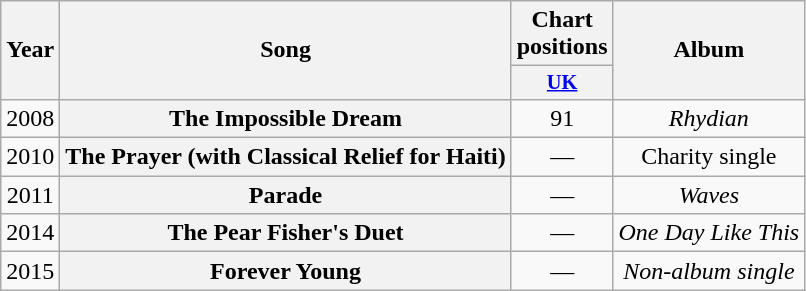<table class="wikitable plainrowheaders" style="text-align:center;">
<tr>
<th scope="col" rowspan="2">Year</th>
<th scope="col" rowspan="2">Song</th>
<th scope="col">Chart positions</th>
<th scope="col" rowspan="2">Album</th>
</tr>
<tr>
<th scope="col" style="width:3em;font-size:85%;"><a href='#'>UK</a><br></th>
</tr>
<tr>
<td>2008</td>
<th scope="row">The Impossible Dream</th>
<td>91</td>
<td><em>Rhydian</em></td>
</tr>
<tr>
<td>2010</td>
<th scope="row">The Prayer (with Classical Relief for Haiti)</th>
<td>—</td>
<td>Charity single</td>
</tr>
<tr>
<td>2011</td>
<th scope="row">Parade</th>
<td>—</td>
<td><em>Waves</em></td>
</tr>
<tr>
<td>2014</td>
<th scope="row">The Pear Fisher's Duet</th>
<td>—</td>
<td><em>One Day Like This</em></td>
</tr>
<tr>
<td>2015</td>
<th scope="row">Forever Young</th>
<td>—</td>
<td><em>Non-album single</em></td>
</tr>
</table>
